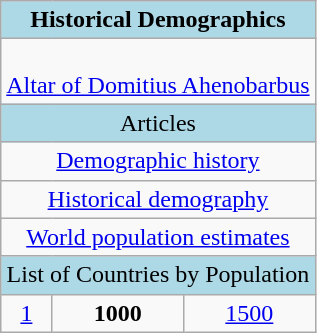<table class="wikitable floatright">
<tr>
<th colspan="3" style="background:lightblue;width:200px;font-size:100%">Historical Demographics</th>
</tr>
<tr>
<td colspan="3" style="text-align:center;font-size:100%"><br><a href='#'>Altar of Domitius Ahenobarbus</a></td>
</tr>
<tr>
<td colspan="3" style="background:lightblue;text-align:center;font-size:100%">Articles</td>
</tr>
<tr>
<td colspan="3" style="text-align:center;font-size:100%"><a href='#'>Demographic history</a></td>
</tr>
<tr>
<td colspan="3" style="text-align:center;font-size:100%"><a href='#'>Historical demography</a></td>
</tr>
<tr>
<td colspan="3" style="text-align:center;font-size:100%"><a href='#'>World population estimates</a></td>
</tr>
<tr>
<td colspan="3" style="background:lightblue;text-align:center;font-size:100%">List of Countries by Population</td>
</tr>
<tr>
<td style="text-align:center; font-size:100%;"><a href='#'>1</a></td>
<td style="text-align:center;font-size:100%"><strong>1000</strong></td>
<td style="text-align:center;font-size:100%"><a href='#'>1500</a></td>
</tr>
</table>
